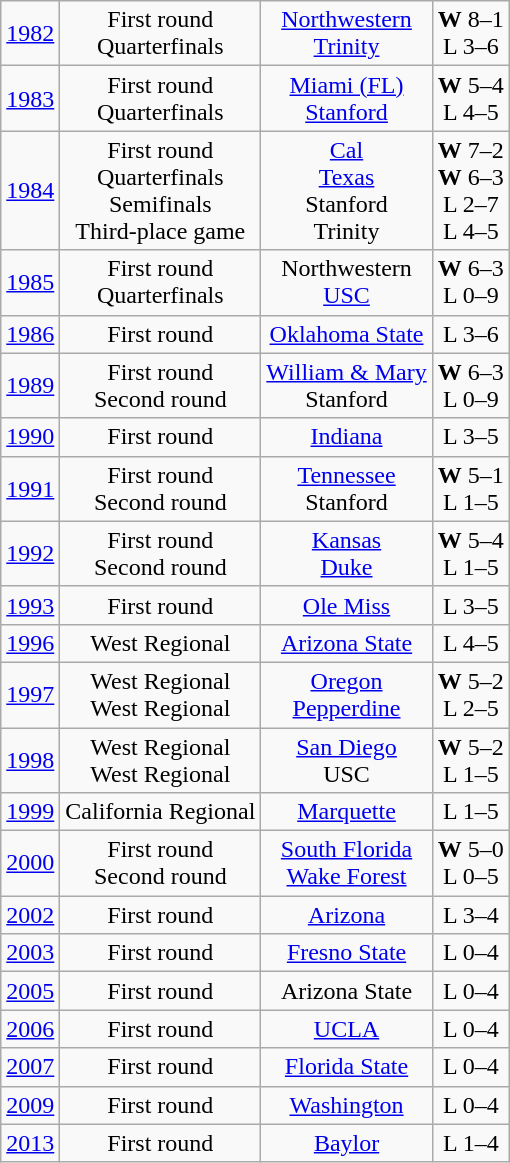<table class="wikitable">
<tr align="center">
<td><a href='#'>1982</a></td>
<td>First round<br>Quarterfinals</td>
<td><a href='#'>Northwestern</a><br><a href='#'>Trinity</a></td>
<td><strong>W</strong> 8–1<br>L 3–6</td>
</tr>
<tr align="center">
<td><a href='#'>1983</a></td>
<td>First round<br>Quarterfinals</td>
<td><a href='#'>Miami (FL)</a><br><a href='#'>Stanford</a></td>
<td><strong>W</strong> 5–4<br>L 4–5</td>
</tr>
<tr align="center">
<td><a href='#'>1984</a></td>
<td>First round<br>Quarterfinals<br>Semifinals<br>Third-place game</td>
<td><a href='#'>Cal</a><br><a href='#'>Texas</a><br>Stanford<br>Trinity</td>
<td><strong>W</strong> 7–2<br><strong>W</strong> 6–3<br>L 2–7<br>L 4–5</td>
</tr>
<tr align="center">
<td><a href='#'>1985</a></td>
<td>First round<br>Quarterfinals</td>
<td>Northwestern<br><a href='#'>USC</a></td>
<td><strong>W</strong> 6–3<br>L 0–9</td>
</tr>
<tr align="center">
<td><a href='#'>1986</a></td>
<td>First round</td>
<td><a href='#'>Oklahoma State</a></td>
<td>L 3–6</td>
</tr>
<tr align="center">
<td><a href='#'>1989</a></td>
<td>First round<br>Second round</td>
<td><a href='#'>William & Mary</a><br>Stanford</td>
<td><strong>W</strong> 6–3<br>L 0–9</td>
</tr>
<tr align="center">
<td><a href='#'>1990</a></td>
<td>First round</td>
<td><a href='#'>Indiana</a></td>
<td>L 3–5</td>
</tr>
<tr align="center">
<td><a href='#'>1991</a></td>
<td>First round<br>Second round</td>
<td><a href='#'>Tennessee</a><br>Stanford</td>
<td><strong>W</strong> 5–1<br>L 1–5</td>
</tr>
<tr align="center">
<td><a href='#'>1992</a></td>
<td>First round<br>Second round</td>
<td><a href='#'>Kansas</a><br><a href='#'>Duke</a></td>
<td><strong>W</strong> 5–4<br>L 1–5</td>
</tr>
<tr align="center">
<td><a href='#'>1993</a></td>
<td>First round</td>
<td><a href='#'>Ole Miss</a></td>
<td>L 3–5</td>
</tr>
<tr align="center">
<td><a href='#'>1996</a></td>
<td>West Regional</td>
<td><a href='#'>Arizona State</a></td>
<td>L 4–5</td>
</tr>
<tr align="center">
<td><a href='#'>1997</a></td>
<td>West Regional<br>West Regional</td>
<td><a href='#'>Oregon</a><br><a href='#'>Pepperdine</a></td>
<td><strong>W</strong> 5–2<br>L 2–5</td>
</tr>
<tr align="center">
<td><a href='#'>1998</a></td>
<td>West Regional<br>West Regional</td>
<td><a href='#'>San Diego</a><br>USC</td>
<td><strong>W</strong> 5–2<br>L 1–5</td>
</tr>
<tr align="center">
<td><a href='#'>1999</a></td>
<td>California Regional</td>
<td><a href='#'>Marquette</a></td>
<td>L 1–5</td>
</tr>
<tr align="center">
<td><a href='#'>2000</a></td>
<td>First round<br>Second round</td>
<td><a href='#'>South Florida</a><br><a href='#'>Wake Forest</a></td>
<td><strong>W</strong> 5–0<br>L 0–5</td>
</tr>
<tr align="center">
<td><a href='#'>2002</a></td>
<td>First round</td>
<td><a href='#'>Arizona</a></td>
<td>L 3–4</td>
</tr>
<tr align="center">
<td><a href='#'>2003</a></td>
<td>First round</td>
<td><a href='#'>Fresno State</a></td>
<td>L 0–4</td>
</tr>
<tr align="center">
<td><a href='#'>2005</a></td>
<td>First round</td>
<td>Arizona State</td>
<td>L 0–4</td>
</tr>
<tr align="center">
<td><a href='#'>2006</a></td>
<td>First round</td>
<td><a href='#'>UCLA</a></td>
<td>L 0–4</td>
</tr>
<tr align="center">
<td><a href='#'>2007</a></td>
<td>First round</td>
<td><a href='#'>Florida State</a></td>
<td>L 0–4</td>
</tr>
<tr align="center">
<td><a href='#'>2009</a></td>
<td>First round</td>
<td><a href='#'>Washington</a></td>
<td>L 0–4</td>
</tr>
<tr align="center">
<td><a href='#'>2013</a></td>
<td>First round</td>
<td><a href='#'>Baylor</a></td>
<td>L 1–4</td>
</tr>
</table>
